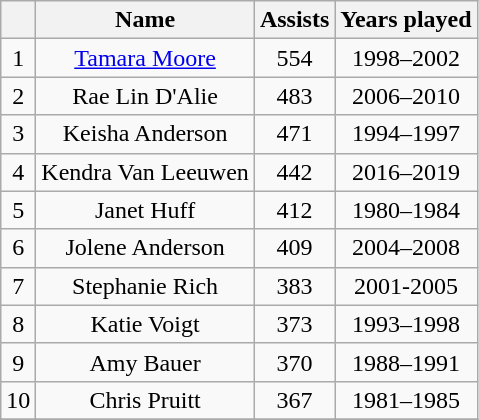<table class="wikitable" style="text-align:center">
<tr>
<th></th>
<th>Name</th>
<th>Assists</th>
<th>Years played</th>
</tr>
<tr>
<td>1</td>
<td><a href='#'>Tamara Moore</a></td>
<td>554</td>
<td>1998–2002</td>
</tr>
<tr>
<td>2</td>
<td>Rae Lin D'Alie</td>
<td>483</td>
<td>2006–2010</td>
</tr>
<tr>
<td>3</td>
<td>Keisha Anderson</td>
<td>471</td>
<td>1994–1997</td>
</tr>
<tr>
<td>4</td>
<td>Kendra Van Leeuwen</td>
<td>442</td>
<td>2016–2019</td>
</tr>
<tr>
<td>5</td>
<td>Janet Huff</td>
<td>412</td>
<td>1980–1984</td>
</tr>
<tr>
<td>6</td>
<td>Jolene Anderson</td>
<td>409</td>
<td>2004–2008</td>
</tr>
<tr>
<td>7</td>
<td>Stephanie Rich</td>
<td>383</td>
<td>2001-2005</td>
</tr>
<tr>
<td>8</td>
<td>Katie Voigt</td>
<td>373</td>
<td>1993–1998</td>
</tr>
<tr>
<td>9</td>
<td>Amy Bauer</td>
<td>370</td>
<td>1988–1991</td>
</tr>
<tr>
<td>10</td>
<td>Chris Pruitt</td>
<td>367</td>
<td>1981–1985</td>
</tr>
<tr>
</tr>
</table>
